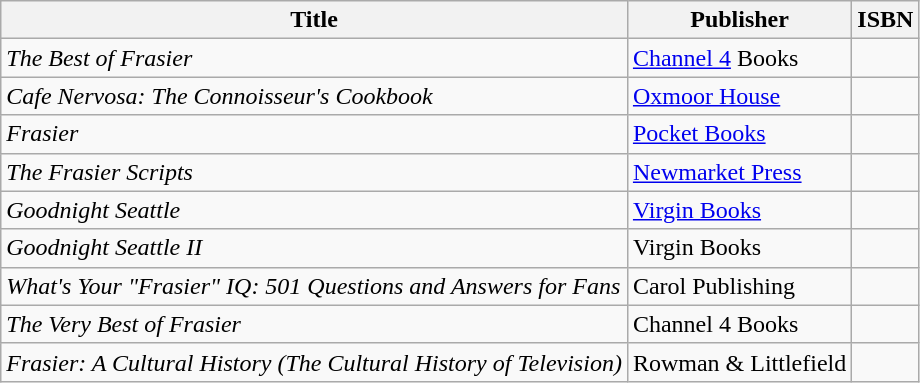<table class="wikitable">
<tr>
<th>Title</th>
<th>Publisher</th>
<th>ISBN</th>
</tr>
<tr>
<td><em>The Best of Frasier</em></td>
<td><a href='#'>Channel 4</a> Books</td>
<td></td>
</tr>
<tr>
<td><em>Cafe Nervosa: The Connoisseur's Cookbook</em></td>
<td><a href='#'>Oxmoor House</a></td>
<td></td>
</tr>
<tr>
<td><em>Frasier</em></td>
<td><a href='#'>Pocket Books</a></td>
<td></td>
</tr>
<tr>
<td><em>The Frasier Scripts</em></td>
<td><a href='#'>Newmarket Press</a></td>
<td></td>
</tr>
<tr>
<td><em>Goodnight Seattle</em></td>
<td><a href='#'>Virgin Books</a></td>
<td></td>
</tr>
<tr>
<td><em>Goodnight Seattle II</em></td>
<td>Virgin Books</td>
<td></td>
</tr>
<tr>
<td><em>What's Your "Frasier" IQ: 501 Questions and Answers for Fans</em></td>
<td>Carol Publishing</td>
<td></td>
</tr>
<tr>
<td><em>The Very Best of Frasier</em></td>
<td>Channel 4 Books</td>
<td></td>
</tr>
<tr>
<td><em>Frasier: A Cultural History (The Cultural History of Television)</em></td>
<td>Rowman & Littlefield</td>
<td></td>
</tr>
</table>
